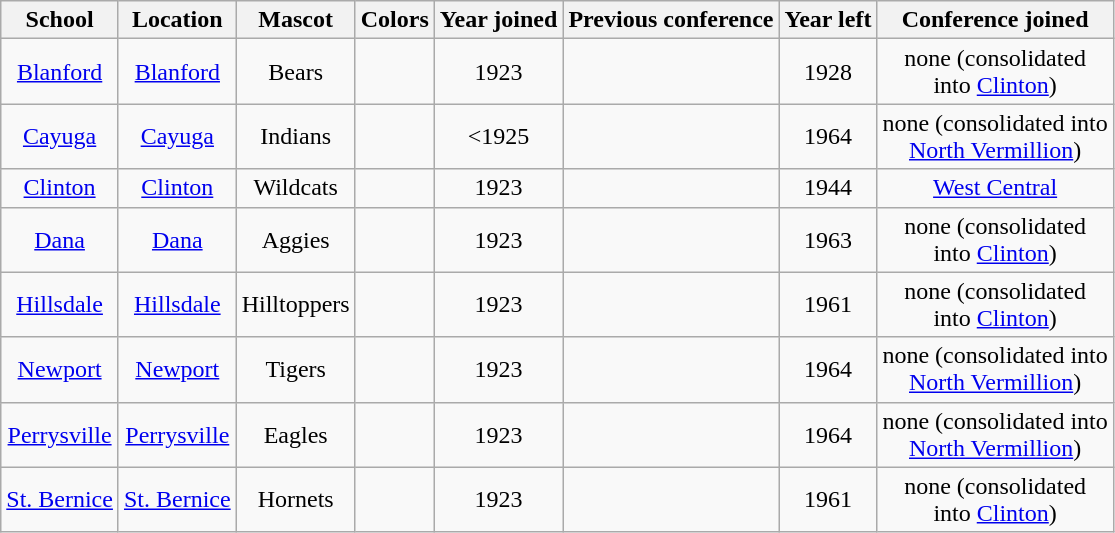<table class="wikitable" style="text-align:center;">
<tr>
<th>School</th>
<th>Location</th>
<th>Mascot</th>
<th>Colors</th>
<th>Year joined</th>
<th>Previous conference</th>
<th>Year left</th>
<th>Conference joined</th>
</tr>
<tr>
<td><a href='#'>Blanford</a></td>
<td><a href='#'>Blanford</a></td>
<td>Bears</td>
<td> </td>
<td>1923</td>
<td></td>
<td>1928</td>
<td>none (consolidated<br>into <a href='#'>Clinton</a>)</td>
</tr>
<tr>
<td><a href='#'>Cayuga</a></td>
<td><a href='#'>Cayuga</a></td>
<td>Indians</td>
<td> </td>
<td><1925</td>
<td></td>
<td>1964</td>
<td>none (consolidated into<br><a href='#'>North Vermillion</a>)</td>
</tr>
<tr>
<td><a href='#'>Clinton</a></td>
<td><a href='#'>Clinton</a></td>
<td>Wildcats</td>
<td> </td>
<td>1923</td>
<td></td>
<td>1944</td>
<td><a href='#'>West Central</a></td>
</tr>
<tr>
<td><a href='#'>Dana</a></td>
<td><a href='#'>Dana</a></td>
<td>Aggies</td>
<td> </td>
<td>1923</td>
<td></td>
<td>1963</td>
<td>none (consolidated<br>into <a href='#'>Clinton</a>)</td>
</tr>
<tr>
<td><a href='#'>Hillsdale</a></td>
<td><a href='#'>Hillsdale</a></td>
<td>Hilltoppers</td>
<td> </td>
<td>1923</td>
<td></td>
<td>1961</td>
<td>none (consolidated<br>into <a href='#'>Clinton</a>)</td>
</tr>
<tr>
<td><a href='#'>Newport</a></td>
<td><a href='#'>Newport</a></td>
<td>Tigers</td>
<td> </td>
<td>1923</td>
<td></td>
<td>1964</td>
<td>none (consolidated into<br><a href='#'>North Vermillion</a>)</td>
</tr>
<tr>
<td><a href='#'>Perrysville</a></td>
<td><a href='#'>Perrysville</a></td>
<td>Eagles</td>
<td> </td>
<td>1923</td>
<td></td>
<td>1964</td>
<td>none (consolidated into<br><a href='#'>North Vermillion</a>)</td>
</tr>
<tr>
<td><a href='#'>St. Bernice</a></td>
<td><a href='#'>St. Bernice</a></td>
<td>Hornets</td>
<td> </td>
<td>1923</td>
<td></td>
<td>1961</td>
<td>none (consolidated<br>into <a href='#'>Clinton</a>)</td>
</tr>
</table>
